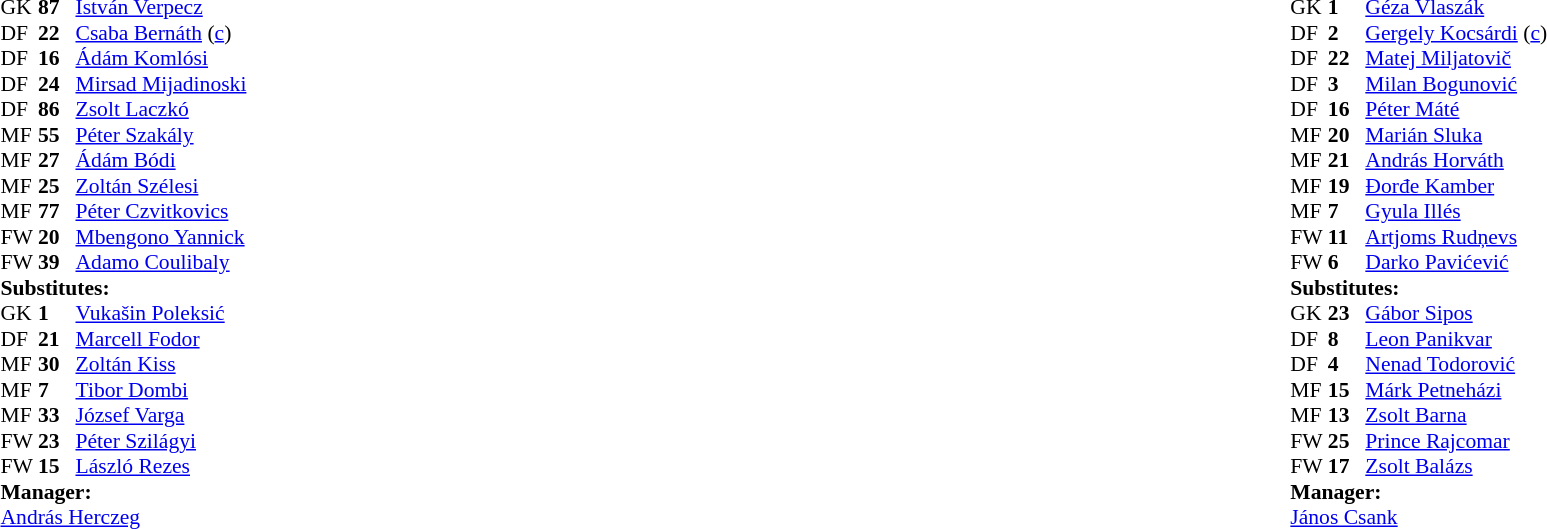<table width="100%">
<tr>
<td valign="top" width="50%"><br><table style="font-size: 90%" cellspacing="0" cellpadding="0">
<tr>
<td colspan="4"></td>
</tr>
<tr>
<th width=25></th>
<th width=25></th>
</tr>
<tr>
<td>GK</td>
<td><strong>87</strong></td>
<td> <a href='#'>István Verpecz</a></td>
</tr>
<tr>
<td>DF</td>
<td><strong>22</strong></td>
<td> <a href='#'>Csaba Bernáth</a> (<a href='#'>c</a>)</td>
</tr>
<tr>
<td>DF</td>
<td><strong>16</strong></td>
<td> <a href='#'>Ádám Komlósi</a> </td>
</tr>
<tr>
<td>DF</td>
<td><strong>24</strong></td>
<td> <a href='#'>Mirsad Mijadinoski</a></td>
</tr>
<tr>
<td>DF</td>
<td><strong>86</strong></td>
<td> <a href='#'>Zsolt Laczkó</a> </td>
</tr>
<tr>
<td>MF</td>
<td><strong>55</strong></td>
<td> <a href='#'>Péter Szakály</a></td>
</tr>
<tr>
<td>MF</td>
<td><strong>27</strong></td>
<td> <a href='#'>Ádám Bódi</a> </td>
</tr>
<tr>
<td>MF</td>
<td><strong>25</strong></td>
<td> <a href='#'>Zoltán Szélesi</a></td>
</tr>
<tr>
<td>MF</td>
<td><strong>77</strong></td>
<td> <a href='#'>Péter Czvitkovics</a> </td>
</tr>
<tr>
<td>FW</td>
<td><strong>20</strong></td>
<td> <a href='#'>Mbengono Yannick</a> </td>
</tr>
<tr>
<td>FW</td>
<td><strong>39</strong></td>
<td> <a href='#'>Adamo Coulibaly</a></td>
</tr>
<tr>
<td colspan=3><strong>Substitutes:</strong></td>
</tr>
<tr>
<td>GK</td>
<td><strong>1</strong></td>
<td> <a href='#'>Vukašin Poleksić</a></td>
</tr>
<tr>
<td>DF</td>
<td><strong>21</strong></td>
<td> <a href='#'>Marcell Fodor</a></td>
</tr>
<tr>
<td>MF</td>
<td><strong>30</strong></td>
<td> <a href='#'>Zoltán Kiss</a> </td>
</tr>
<tr>
<td>MF</td>
<td><strong>7</strong></td>
<td> <a href='#'>Tibor Dombi</a></td>
</tr>
<tr>
<td>MF</td>
<td><strong>33</strong></td>
<td> <a href='#'>József Varga</a> </td>
</tr>
<tr>
<td>FW</td>
<td><strong>23</strong></td>
<td> <a href='#'>Péter Szilágyi</a></td>
</tr>
<tr>
<td>FW</td>
<td><strong>15</strong></td>
<td> <a href='#'>László Rezes</a>  </td>
</tr>
<tr>
<td colspan=3><strong>Manager:</strong></td>
</tr>
<tr>
<td colspan=4> <a href='#'>András Herczeg</a></td>
</tr>
</table>
</td>
<td></td>
<td valign="top" width="50%"><br><table style="font-size: 90%" cellspacing="0" cellpadding="0" align=center>
<tr>
<td colspan="4"></td>
</tr>
<tr>
<th width=25></th>
<th width=25></th>
</tr>
<tr>
<td>GK</td>
<td><strong>1</strong></td>
<td> <a href='#'>Géza Vlaszák</a></td>
</tr>
<tr>
<td>DF</td>
<td><strong>2</strong></td>
<td> <a href='#'>Gergely Kocsárdi</a> (<a href='#'>c</a>) </td>
</tr>
<tr>
<td>DF</td>
<td><strong>22</strong></td>
<td> <a href='#'>Matej Miljatovič</a></td>
</tr>
<tr>
<td>DF</td>
<td><strong>3</strong></td>
<td> <a href='#'>Milan Bogunović</a></td>
</tr>
<tr>
<td>DF</td>
<td><strong>16</strong></td>
<td> <a href='#'>Péter Máté</a> </td>
</tr>
<tr>
<td>MF</td>
<td><strong>20</strong></td>
<td> <a href='#'>Marián Sluka</a> </td>
</tr>
<tr>
<td>MF</td>
<td><strong>21</strong></td>
<td> <a href='#'>András Horváth</a></td>
</tr>
<tr>
<td>MF</td>
<td><strong>19</strong></td>
<td> <a href='#'>Đorđe Kamber</a></td>
</tr>
<tr>
<td>MF</td>
<td><strong>7</strong></td>
<td> <a href='#'>Gyula Illés</a></td>
</tr>
<tr>
<td>FW</td>
<td><strong>11</strong></td>
<td> <a href='#'>Artjoms Rudņevs</a></td>
</tr>
<tr>
<td>FW</td>
<td><strong>6</strong></td>
<td> <a href='#'>Darko Pavićević</a></td>
</tr>
<tr>
<td colspan=3><strong>Substitutes:</strong></td>
</tr>
<tr>
<td>GK</td>
<td><strong>23</strong></td>
<td> <a href='#'>Gábor Sipos</a></td>
</tr>
<tr>
<td>DF</td>
<td><strong>8</strong></td>
<td> <a href='#'>Leon Panikvar</a></td>
</tr>
<tr>
<td>DF</td>
<td><strong>4</strong></td>
<td> <a href='#'>Nenad Todorović</a></td>
</tr>
<tr>
<td>MF</td>
<td><strong>15</strong></td>
<td> <a href='#'>Márk Petneházi</a></td>
</tr>
<tr>
<td>MF</td>
<td><strong>13</strong></td>
<td> <a href='#'>Zsolt Barna</a></td>
</tr>
<tr>
<td>FW</td>
<td><strong>25</strong></td>
<td> <a href='#'>Prince Rajcomar</a> </td>
</tr>
<tr>
<td>FW</td>
<td><strong>17</strong></td>
<td> <a href='#'>Zsolt Balázs</a> </td>
</tr>
<tr>
<td colspan=3><strong>Manager:</strong></td>
</tr>
<tr>
<td colspan=4> <a href='#'>János Csank</a></td>
</tr>
<tr>
</tr>
</table>
</td>
</tr>
</table>
